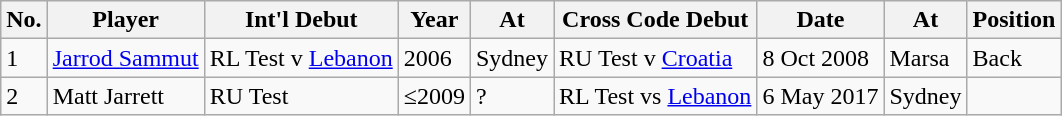<table class="wikitable" align="center">
<tr>
<th>No.</th>
<th>Player</th>
<th>Int'l Debut</th>
<th>Year</th>
<th>At</th>
<th>Cross Code Debut</th>
<th>Date</th>
<th>At</th>
<th>Position</th>
</tr>
<tr>
<td>1</td>
<td><a href='#'>Jarrod Sammut</a></td>
<td>RL Test v <a href='#'>Lebanon</a></td>
<td>2006</td>
<td>Sydney</td>
<td>RU Test v <a href='#'>Croatia</a></td>
<td>8 Oct 2008</td>
<td>Marsa</td>
<td>Back</td>
</tr>
<tr>
<td>2</td>
<td>Matt Jarrett</td>
<td>RU Test</td>
<td>≤2009</td>
<td>?</td>
<td>RL Test vs <a href='#'>Lebanon</a></td>
<td>6 May 2017</td>
<td>Sydney</td>
<td></td>
</tr>
</table>
